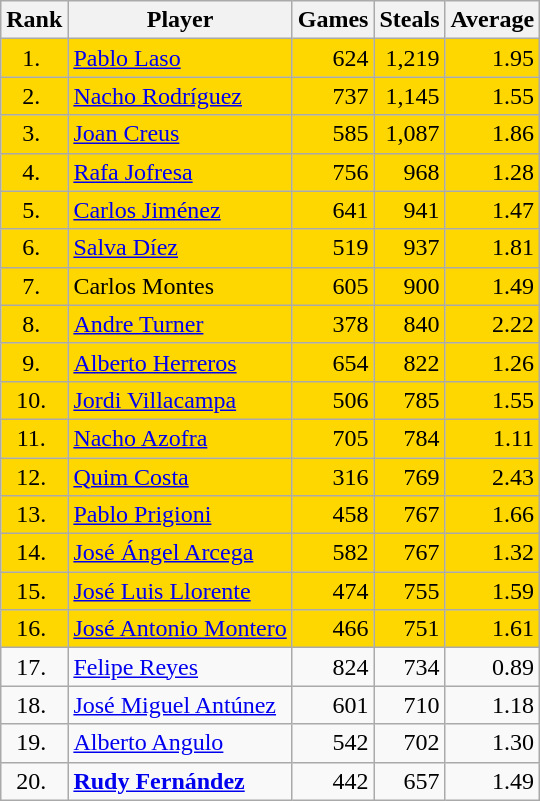<table class="wikitable sortable">
<tr>
<th>Rank</th>
<th>Player</th>
<th>Games</th>
<th>Steals</th>
<th>Average</th>
</tr>
<tr style="background:gold;">
<td style="text-align:center;">1. </td>
<td> <a href='#'>Pablo Laso</a></td>
<td style="text-align:right;"> 624</td>
<td style="text-align:right;"> 1,219</td>
<td style="text-align:right;"> 1.95</td>
</tr>
<tr style="background:gold;">
<td style="text-align:center;">2. </td>
<td> <a href='#'>Nacho Rodríguez</a></td>
<td style="text-align:right;"> 737</td>
<td style="text-align:right;"> 1,145</td>
<td style="text-align:right;"> 1.55</td>
</tr>
<tr style="background:gold;">
<td style="text-align:center;">3. </td>
<td> <a href='#'>Joan Creus</a></td>
<td style="text-align:right;"> 585</td>
<td style="text-align:right;"> 1,087</td>
<td style="text-align:right;"> 1.86</td>
</tr>
<tr style="background:gold;">
<td style="text-align:center;">4. </td>
<td> <a href='#'>Rafa Jofresa</a></td>
<td style="text-align:right;"> 756</td>
<td style="text-align:right;"> 968</td>
<td style="text-align:right;"> 1.28</td>
</tr>
<tr style="background:gold;">
<td style="text-align:center;">5. </td>
<td> <a href='#'>Carlos Jiménez</a></td>
<td style="text-align:right;"> 641</td>
<td style="text-align:right;"> 941</td>
<td style="text-align:right;"> 1.47</td>
</tr>
<tr style="background:gold;">
<td style="text-align:center;">6. </td>
<td> <a href='#'>Salva Díez</a></td>
<td style="text-align:right;"> 519</td>
<td style="text-align:right;"> 937</td>
<td style="text-align:right;"> 1.81</td>
</tr>
<tr style="background:gold;">
<td style="text-align:center;">7. </td>
<td> Carlos Montes</td>
<td style="text-align:right;"> 605</td>
<td style="text-align:right;"> 900</td>
<td style="text-align:right;"> 1.49</td>
</tr>
<tr style="background:gold;">
<td style="text-align:center;">8. </td>
<td> <a href='#'>Andre Turner</a></td>
<td style="text-align:right;"> 378</td>
<td style="text-align:right;"> 840</td>
<td style="text-align:right;"> 2.22</td>
</tr>
<tr style="background:gold;">
<td style="text-align:center;">9. </td>
<td> <a href='#'>Alberto Herreros</a></td>
<td style="text-align:right;"> 654</td>
<td style="text-align:right;"> 822</td>
<td style="text-align:right;"> 1.26</td>
</tr>
<tr style="background:gold;">
<td style="text-align:center;">10. </td>
<td> <a href='#'>Jordi Villacampa</a></td>
<td style="text-align:right;"> 506</td>
<td style="text-align:right;"> 785</td>
<td style="text-align:right;"> 1.55</td>
</tr>
<tr style="background:gold;">
<td style="text-align:center;">11. </td>
<td> <a href='#'>Nacho Azofra</a></td>
<td style="text-align:right;"> 705</td>
<td style="text-align:right;"> 784</td>
<td style="text-align:right;"> 1.11</td>
</tr>
<tr style="background:gold;">
<td style="text-align:center;">12. </td>
<td> <a href='#'>Quim Costa</a></td>
<td style="text-align:right;"> 316</td>
<td style="text-align:right;"> 769</td>
<td style="text-align:right;"> 2.43</td>
</tr>
<tr style="background:gold;">
<td style="text-align:center;">13. </td>
<td> <a href='#'>Pablo Prigioni</a></td>
<td style="text-align:right;"> 458</td>
<td style="text-align:right;"> 767</td>
<td style="text-align:right;"> 1.66</td>
</tr>
<tr style="background:gold;">
<td style="text-align:center;">14. </td>
<td> <a href='#'>José Ángel Arcega</a></td>
<td style="text-align:right;"> 582</td>
<td style="text-align:right;"> 767</td>
<td style="text-align:right;"> 1.32</td>
</tr>
<tr style="background:gold;">
<td style="text-align:center;">15. </td>
<td> <a href='#'>José Luis Llorente</a></td>
<td style="text-align:right;"> 474</td>
<td style="text-align:right;"> 755</td>
<td style="text-align:right;"> 1.59</td>
</tr>
<tr style="background:gold;">
<td style="text-align:center;">16. </td>
<td> <a href='#'>José Antonio Montero</a></td>
<td style="text-align:right;"> 466</td>
<td style="text-align:right;"> 751</td>
<td style="text-align:right;"> 1.61</td>
</tr>
<tr>
<td style="text-align:center;">17. </td>
<td> <a href='#'>Felipe Reyes</a></td>
<td style="text-align:right;"> 824</td>
<td style="text-align:right;"> 734</td>
<td style="text-align:right;"> 0.89</td>
</tr>
<tr>
<td style="text-align:center;">18. </td>
<td> <a href='#'>José Miguel Antúnez</a></td>
<td style="text-align:right;"> 601</td>
<td style="text-align:right;"> 710</td>
<td style="text-align:right;"> 1.18</td>
</tr>
<tr>
<td style="text-align:center;">19. </td>
<td> <a href='#'>Alberto Angulo</a></td>
<td style="text-align:right;"> 542</td>
<td style="text-align:right;"> 702</td>
<td style="text-align:right;"> 1.30</td>
</tr>
<tr>
<td style="text-align:center;">20. </td>
<td> <strong><a href='#'>Rudy Fernández</a></strong></td>
<td style="text-align:right;"> 442</td>
<td style="text-align:right;"> 657</td>
<td style="text-align:right;"> 1.49</td>
</tr>
</table>
